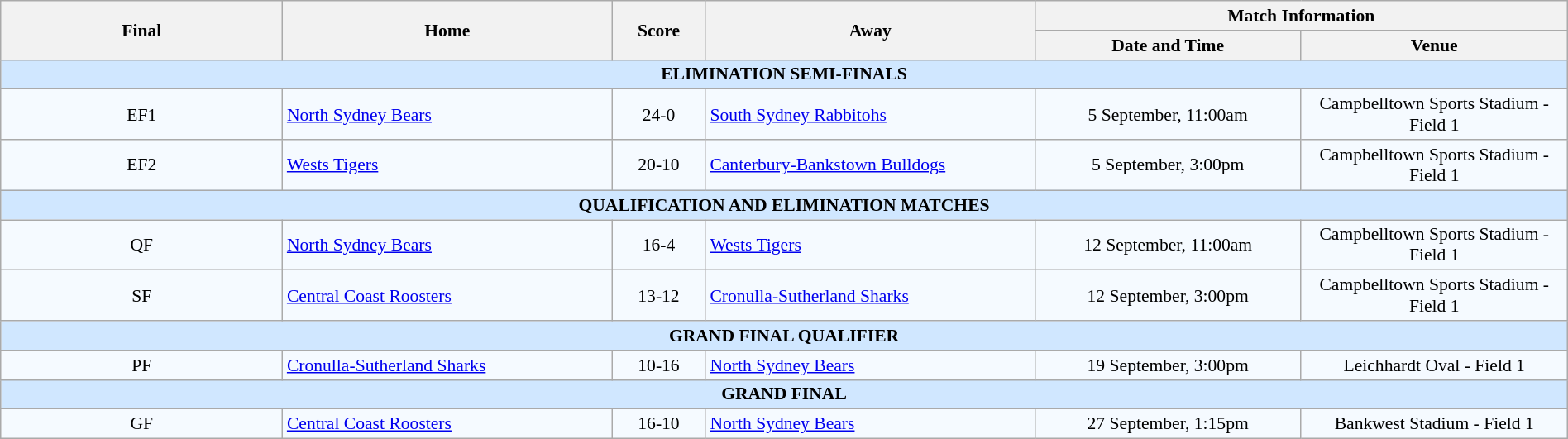<table class="wikitable" style="border-collapse:collapse; font-size:90%; text-align:center; width:100%;">
<tr>
<th rowspan="2">Final</th>
<th rowspan="2" style="width:21%;">Home</th>
<th rowspan="2" style="width:6%;">Score</th>
<th rowspan="2" style="width:21%;">Away</th>
<th colspan="2">Match Information</th>
</tr>
<tr style="background:#efefef;">
<th width="17%">Date and Time</th>
<th width="17%">Venue</th>
</tr>
<tr style="background:#d0e7ff;">
<td colspan="6"><strong>ELIMINATION SEMI-FINALS</strong></td>
</tr>
<tr style="background:#f5faff;">
<td>EF1</td>
<td align="left"> <a href='#'>North Sydney Bears</a></td>
<td>24-0</td>
<td align="left"> <a href='#'>South Sydney Rabbitohs</a></td>
<td>5 September, 11:00am</td>
<td>Campbelltown Sports Stadium - Field 1</td>
</tr>
<tr style="background:#f5faff;">
<td>EF2</td>
<td align="left"> <a href='#'>Wests Tigers</a></td>
<td>20-10</td>
<td align="left"> <a href='#'>Canterbury-Bankstown Bulldogs</a></td>
<td>5 September, 3:00pm</td>
<td>Campbelltown Sports Stadium - Field 1</td>
</tr>
<tr style="background:#d0e7ff;">
<td colspan="6"><strong>QUALIFICATION AND ELIMINATION MATCHES</strong></td>
</tr>
<tr style="background:#f5faff;">
<td>QF</td>
<td align="left"> <a href='#'>North Sydney Bears</a></td>
<td>16-4</td>
<td align="left"> <a href='#'>Wests Tigers</a></td>
<td>12 September, 11:00am</td>
<td>Campbelltown Sports Stadium - Field 1</td>
</tr>
<tr style="background:#f5faff;">
<td>SF</td>
<td align="left"> <a href='#'>Central Coast Roosters</a></td>
<td>13-12</td>
<td align="left"> <a href='#'>Cronulla-Sutherland Sharks</a></td>
<td>12 September, 3:00pm</td>
<td>Campbelltown Sports Stadium - Field 1</td>
</tr>
<tr style="background:#d0e7ff;">
<td colspan="6"><strong>GRAND FINAL QUALIFIER</strong></td>
</tr>
<tr style="background:#f5faff;">
<td>PF</td>
<td align="left"> <a href='#'>Cronulla-Sutherland Sharks</a></td>
<td>10-16</td>
<td align="left"> <a href='#'>North Sydney Bears</a></td>
<td>19 September, 3:00pm</td>
<td>Leichhardt Oval - Field 1</td>
</tr>
<tr style="background:#d0e7ff;">
<td colspan="6"><strong>GRAND FINAL</strong></td>
</tr>
<tr style="background:#f5faff;">
<td>GF</td>
<td align="left"> <a href='#'>Central Coast Roosters</a></td>
<td>16-10</td>
<td align="left"> <a href='#'>North Sydney Bears</a></td>
<td>27 September, 1:15pm</td>
<td>Bankwest Stadium - Field 1</td>
</tr>
</table>
